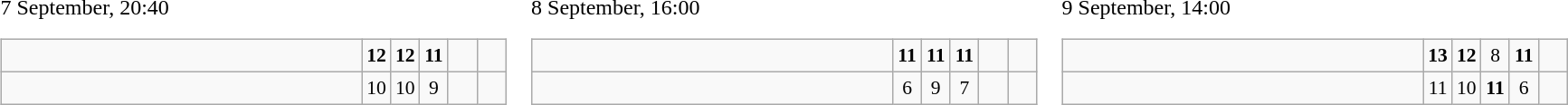<table>
<tr>
<td>7 September, 20:40<br><table class="wikitable" style="text-align:center; font-size:90%;">
<tr>
<td style="width:18em; text-align:left;"><strong></strong></td>
<td style="width:1em"><strong>12</strong></td>
<td style="width:1em"><strong>12</strong></td>
<td style="width:1em"><strong>11</strong></td>
<td style="width:1em"></td>
<td style="width:1em"></td>
</tr>
<tr>
<td style="text-align:left;"></td>
<td>10</td>
<td>10</td>
<td>9</td>
<td></td>
<td></td>
</tr>
</table>
</td>
<td>8 September, 16:00<br><table class="wikitable" style="text-align:center; font-size:90%;">
<tr>
<td style="width:18em; text-align:left;"><strong></strong></td>
<td style="width:1em"><strong>11</strong></td>
<td style="width:1em"><strong>11</strong></td>
<td style="width:1em"><strong>11</strong></td>
<td style="width:1em"></td>
<td style="width:1em"></td>
</tr>
<tr>
<td style="text-align:left;"></td>
<td>6</td>
<td>9</td>
<td>7</td>
<td></td>
<td></td>
</tr>
</table>
</td>
<td>9 September, 14:00<br><table class="wikitable" style="text-align:center; font-size:90%;">
<tr>
<td style="width:18em; text-align:left;"><strong></strong></td>
<td style="width:1em"><strong>13</strong></td>
<td style="width:1em"><strong>12</strong></td>
<td style="width:1em">8</td>
<td style="width:1em"><strong>11</strong></td>
<td style="width:1em"></td>
</tr>
<tr>
<td style="text-align:left;"></td>
<td>11</td>
<td>10</td>
<td><strong>11</strong></td>
<td>6</td>
<td></td>
</tr>
</table>
</td>
</tr>
</table>
